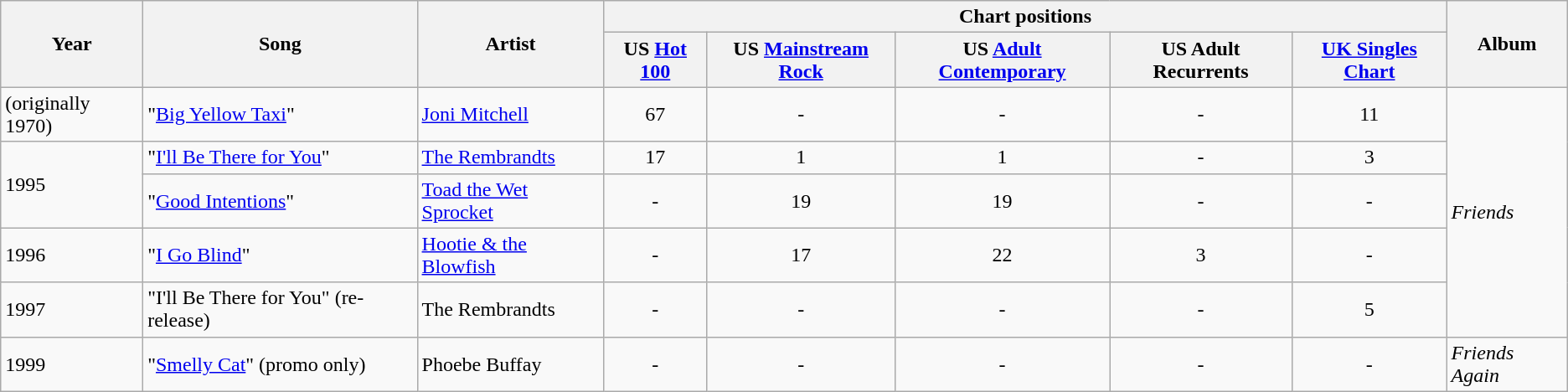<table class="wikitable">
<tr>
<th rowspan="2">Year</th>
<th rowspan="2">Song</th>
<th rowspan="2">Artist</th>
<th colspan="5">Chart positions</th>
<th rowspan="2">Album</th>
</tr>
<tr>
<th>US <a href='#'>Hot 100</a></th>
<th>US <a href='#'>Mainstream Rock</a></th>
<th>US <a href='#'>Adult Contemporary</a></th>
<th>US Adult Recurrents</th>
<th><a href='#'>UK Singles Chart</a></th>
</tr>
<tr>
<td>(originally 1970)</td>
<td>"<a href='#'>Big Yellow Taxi</a>"</td>
<td><a href='#'>Joni Mitchell</a></td>
<td align="center">67</td>
<td align="center">-</td>
<td align="center">-</td>
<td align="center">-</td>
<td align="center">11</td>
<td rowspan="5"><em>Friends</em></td>
</tr>
<tr>
<td rowspan="2">1995</td>
<td>"<a href='#'>I'll Be There for You</a>"</td>
<td><a href='#'>The Rembrandts</a></td>
<td align="center">17</td>
<td align="center">1</td>
<td align="center">1</td>
<td align="center">-</td>
<td align="center">3</td>
</tr>
<tr>
<td>"<a href='#'>Good Intentions</a>"</td>
<td><a href='#'>Toad the Wet Sprocket</a></td>
<td align="center">-</td>
<td align="center">19</td>
<td align="center">19</td>
<td align="center">-</td>
<td align="center">-</td>
</tr>
<tr>
<td>1996</td>
<td>"<a href='#'>I Go Blind</a>"</td>
<td><a href='#'>Hootie & the Blowfish</a></td>
<td align="center">-</td>
<td align="center">17</td>
<td align="center">22</td>
<td align="center">3</td>
<td align="center">-</td>
</tr>
<tr>
<td>1997</td>
<td>"I'll Be There for You" (re-release)</td>
<td>The Rembrandts</td>
<td align="center">-</td>
<td align="center">-</td>
<td align="center">-</td>
<td align="center">-</td>
<td align="center">5</td>
</tr>
<tr>
<td>1999</td>
<td>"<a href='#'>Smelly Cat</a>" (promo only)</td>
<td>Phoebe Buffay</td>
<td align="center">-</td>
<td align="center">-</td>
<td align="center">-</td>
<td align="center">-</td>
<td align="center">-</td>
<td><em>Friends Again</em></td>
</tr>
</table>
